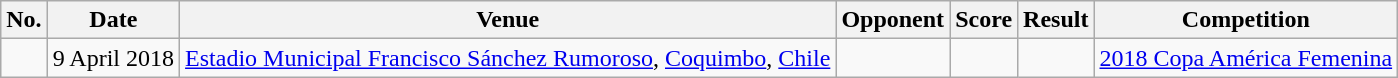<table class="wikitable">
<tr>
<th>No.</th>
<th>Date</th>
<th>Venue</th>
<th>Opponent</th>
<th>Score</th>
<th>Result</th>
<th>Competition</th>
</tr>
<tr>
<td></td>
<td>9 April 2018</td>
<td><a href='#'>Estadio Municipal Francisco Sánchez Rumoroso</a>, <a href='#'>Coquimbo</a>, <a href='#'>Chile</a></td>
<td></td>
<td></td>
<td></td>
<td><a href='#'>2018 Copa América Femenina</a></td>
</tr>
</table>
